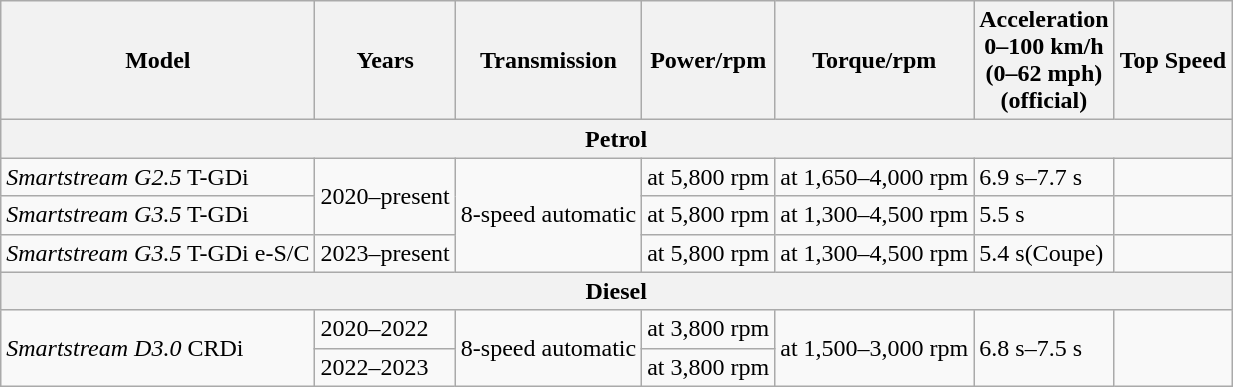<table class="wikitable collapsible">
<tr>
<th>Model</th>
<th>Years</th>
<th>Transmission</th>
<th>Power/rpm</th>
<th>Torque/rpm</th>
<th>Acceleration<br>0–100 km/h<br>(0–62 mph)<br>(official)</th>
<th>Top Speed</th>
</tr>
<tr>
<th colspan=7>Petrol</th>
</tr>
<tr>
<td><em>Smartstream G2.5</em> T-GDi</td>
<td rowspan="2">2020–present</td>
<td rowspan=3>8-speed automatic</td>
<td> at 5,800 rpm</td>
<td> at 1,650–4,000 rpm</td>
<td>6.9 s–7.7 s</td>
<td></td>
</tr>
<tr>
<td><em>Smartstream G3.5</em> T-GDi</td>
<td> at 5,800 rpm</td>
<td> at 1,300–4,500 rpm</td>
<td>5.5 s</td>
<td></td>
</tr>
<tr>
<td><em>Smartstream G3.5</em> T-GDi e-S/C</td>
<td>2023–present</td>
<td> at 5,800 rpm</td>
<td> at 1,300–4,500 rpm</td>
<td>5.4 s(Coupe)</td>
<td></td>
</tr>
<tr>
<th colspan=7>Diesel</th>
</tr>
<tr>
<td rowspan="2"><em>Smartstream D3.0</em> CRDi</td>
<td>2020–2022</td>
<td rowspan="2">8-speed automatic</td>
<td> at 3,800 rpm</td>
<td rowspan="2"> at 1,500–3,000 rpm</td>
<td rowspan="2">6.8 s–7.5 s</td>
<td rowspan="2"></td>
</tr>
<tr>
<td>2022–2023</td>
<td> at 3,800 rpm</td>
</tr>
</table>
